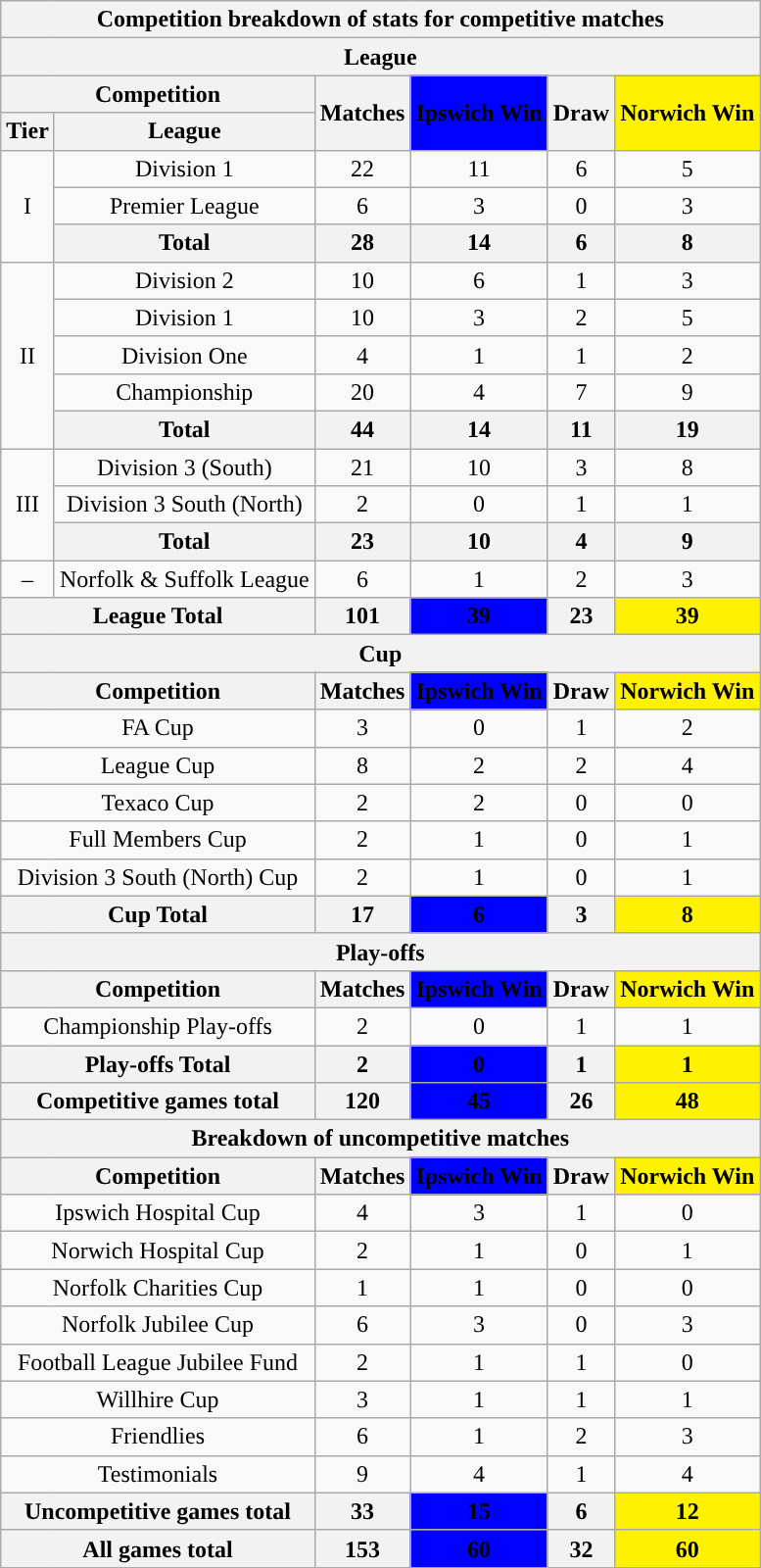<table class="wikitable" style="text-align: center">
<tr>
<th colspan=6>Competition breakdown of stats for competitive matches</th>
</tr>
<tr>
<th colspan=6>League</th>
</tr>
<tr>
<th colspan=2>Competition</th>
<th rowspan=2>Matches</th>
<th rowspan=2 style="background:blue"><span><strong>Ipswich Win</strong></span></th>
<th rowspan=2>Draw</th>
<th rowspan=2 style="background:#fff200"><span><strong>Norwich Win</strong></span></th>
</tr>
<tr>
<th>Tier</th>
<th>League</th>
</tr>
<tr>
<td rowspan=3>I</td>
<td>Division 1</td>
<td>22</td>
<td>11</td>
<td>6</td>
<td>5</td>
</tr>
<tr>
<td>Premier League</td>
<td>6</td>
<td>3</td>
<td>0</td>
<td>3</td>
</tr>
<tr>
<th>Total</th>
<th>28</th>
<th>14</th>
<th>6</th>
<th>8</th>
</tr>
<tr>
<td rowspan=5>II</td>
<td>Division 2</td>
<td>10</td>
<td>6</td>
<td>1</td>
<td>3</td>
</tr>
<tr>
<td>Division 1</td>
<td>10</td>
<td>3</td>
<td>2</td>
<td>5</td>
</tr>
<tr>
<td>Division One</td>
<td>4</td>
<td>1</td>
<td>1</td>
<td>2</td>
</tr>
<tr>
<td>Championship</td>
<td>20</td>
<td>4</td>
<td>7</td>
<td>9</td>
</tr>
<tr>
<th>Total</th>
<th>44</th>
<th>14</th>
<th>11</th>
<th>19</th>
</tr>
<tr>
<td rowspan=3>III</td>
<td>Division 3 (South)</td>
<td>21</td>
<td>10</td>
<td>3</td>
<td>8</td>
</tr>
<tr>
<td>Division 3 South (North)</td>
<td>2</td>
<td>0</td>
<td>1</td>
<td>1</td>
</tr>
<tr>
<th>Total</th>
<th>23</th>
<th>10</th>
<th>4</th>
<th>9</th>
</tr>
<tr>
<td>–</td>
<td>Norfolk & Suffolk League</td>
<td>6</td>
<td>1</td>
<td>2</td>
<td>3</td>
</tr>
<tr>
<th colspan=2>League Total</th>
<th>101</th>
<th style="background:blue"><span><strong>39</strong></span></th>
<th>23</th>
<th style="background:#fff200"><span><strong>39</strong></span></th>
</tr>
<tr>
<th colspan=6>Cup</th>
</tr>
<tr>
<th colspan=2>Competition</th>
<th>Matches</th>
<th style="background:blue"><span><strong>Ipswich Win</strong></span></th>
<th>Draw</th>
<th style="background:#fff200"><span><strong>Norwich Win</strong></span></th>
</tr>
<tr>
<td colspan=2>FA Cup</td>
<td>3</td>
<td>0</td>
<td>1</td>
<td>2</td>
</tr>
<tr>
<td colspan=2>League Cup</td>
<td>8</td>
<td>2</td>
<td>2</td>
<td>4</td>
</tr>
<tr>
<td colspan=2>Texaco Cup</td>
<td>2</td>
<td>2</td>
<td>0</td>
<td>0</td>
</tr>
<tr>
<td colspan=2>Full Members Cup</td>
<td>2</td>
<td>1</td>
<td>0</td>
<td>1</td>
</tr>
<tr>
<td colspan=2>Division 3 South (North) Cup</td>
<td>2</td>
<td>1</td>
<td>0</td>
<td>1</td>
</tr>
<tr>
<th colspan=2>Cup Total</th>
<th>17</th>
<th style="background:blue"><span><strong>6</strong></span></th>
<th>3</th>
<th style="background:#fff200"><span><strong>8</strong></span></th>
</tr>
<tr>
<th colspan=6>Play-offs</th>
</tr>
<tr>
<th colspan=2>Competition</th>
<th>Matches</th>
<th style="background:blue"><span><strong>Ipswich Win</strong></span></th>
<th>Draw</th>
<th style="background:#fff200"><span><strong>Norwich Win</strong></span></th>
</tr>
<tr>
<td colspan=2>Championship Play-offs</td>
<td>2</td>
<td>0</td>
<td>1</td>
<td>1</td>
</tr>
<tr>
<th colspan=2>Play-offs Total</th>
<th>2</th>
<th style="background:blue"><span><strong>0</strong></span></th>
<th>1</th>
<th style="background:#fff200"><span><strong>1</strong></span></th>
</tr>
<tr>
<th colspan=2>Competitive games total</th>
<th>120</th>
<th style="background:blue"><span><strong>45</strong></span></th>
<th>26</th>
<th style="background:#fff200"><span><strong>48</strong></span></th>
</tr>
<tr>
<th colspan=6>Breakdown of uncompetitive matches</th>
</tr>
<tr>
<th colspan=2>Competition</th>
<th>Matches</th>
<th style="background:blue"><span><strong>Ipswich Win</strong></span></th>
<th>Draw</th>
<th style="background:#fff200"><span><strong>Norwich Win</strong></span></th>
</tr>
<tr>
<td colspan=2>Ipswich Hospital Cup</td>
<td>4</td>
<td>3</td>
<td>1</td>
<td>0</td>
</tr>
<tr>
<td colspan=2>Norwich Hospital Cup</td>
<td>2</td>
<td>1</td>
<td>0</td>
<td>1</td>
</tr>
<tr>
<td colspan=2>Norfolk Charities Cup</td>
<td>1</td>
<td>1</td>
<td>0</td>
<td>0</td>
</tr>
<tr>
<td colspan=2>Norfolk Jubilee Cup</td>
<td>6</td>
<td>3</td>
<td>0</td>
<td>3</td>
</tr>
<tr>
<td colspan=2>Football League Jubilee Fund</td>
<td>2</td>
<td>1</td>
<td>1</td>
<td>0</td>
</tr>
<tr>
<td colspan=2>Willhire Cup</td>
<td>3</td>
<td>1</td>
<td>1</td>
<td>1</td>
</tr>
<tr>
<td colspan=2>Friendlies</td>
<td>6</td>
<td>1</td>
<td>2</td>
<td>3</td>
</tr>
<tr>
<td colspan=2>Testimonials</td>
<td>9</td>
<td>4</td>
<td>1</td>
<td>4</td>
</tr>
<tr>
<th colspan=2>Uncompetitive games total</th>
<th>33</th>
<th style="background:blue"><span><strong>15</strong></span></th>
<th>6</th>
<th style="background:#fff200"><span><strong>12</strong></span></th>
</tr>
<tr>
<th colspan=2>All games total</th>
<th>153</th>
<th style="background:blue"><span><strong>60</strong></span></th>
<th>32</th>
<th style="background:#fff200"><span><strong>60</strong></span></th>
</tr>
</table>
